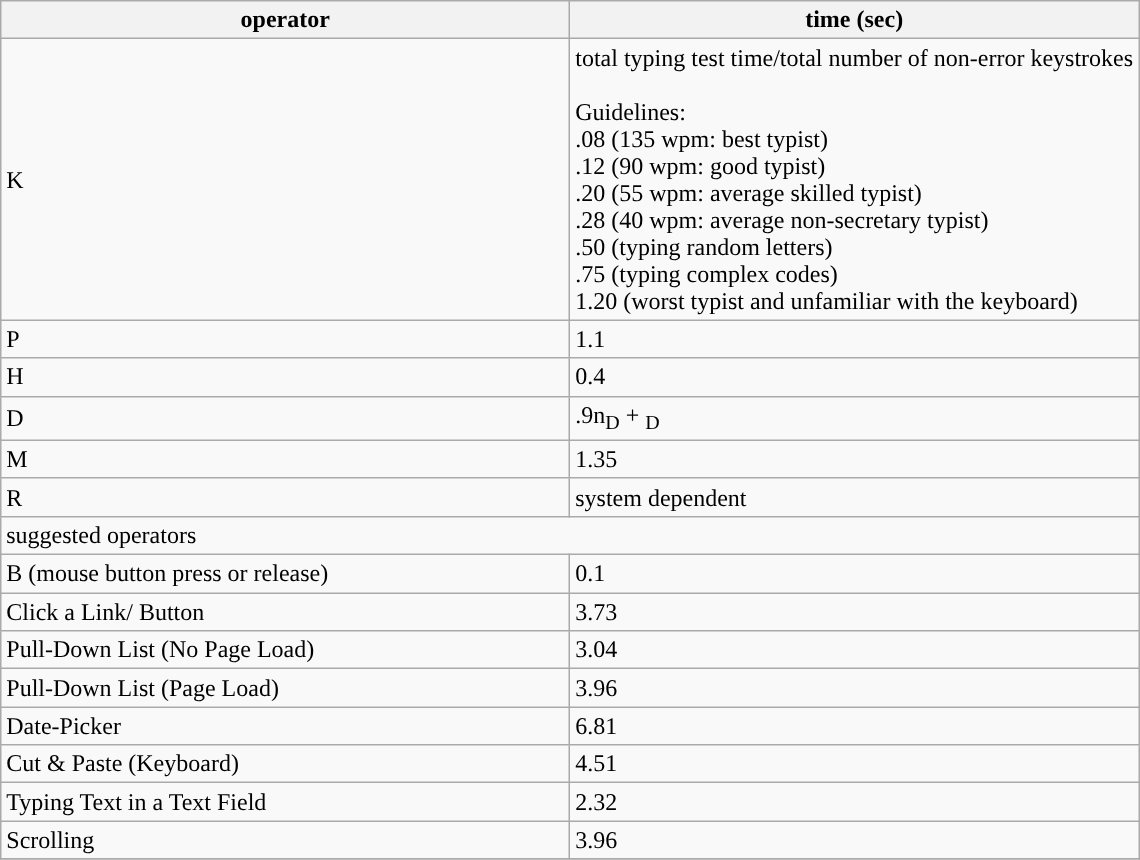<table class="wikitable">
<tr>
<th width="50%">operator</th>
<th>time (sec)</th>
</tr>
<tr>
<td>K</td>
<td>total typing test time/total number of non-error keystrokes<br><br>Guidelines:<br>
.08 (135 wpm: best typist)<br>
.12 (90 wpm: good typist)<br>
.20 (55 wpm: average skilled typist)<br>
.28 (40 wpm: average non-secretary typist)<br>
.50 (typing random letters)<br>
.75 (typing complex codes)<br>
1.20 (worst typist and unfamiliar with the keyboard)</td>
</tr>
<tr>
<td>P</td>
<td>1.1</td>
</tr>
<tr>
<td>H</td>
<td>0.4</td>
</tr>
<tr>
<td>D</td>
<td>.9n<sub>D</sub> + <sub>D</sub></td>
</tr>
<tr>
<td>M</td>
<td>1.35</td>
</tr>
<tr>
<td>R</td>
<td>system dependent</td>
</tr>
<tr>
<td colspan="2">suggested operators</td>
</tr>
<tr>
<td>B (mouse button press or release)</td>
<td>0.1</td>
</tr>
<tr>
<td>Click a Link/ Button</td>
<td>3.73</td>
</tr>
<tr>
<td>Pull-Down List (No Page Load)</td>
<td>3.04</td>
</tr>
<tr>
<td>Pull-Down List (Page Load)</td>
<td>3.96</td>
</tr>
<tr>
<td>Date-Picker</td>
<td>6.81</td>
</tr>
<tr>
<td>Cut & Paste (Keyboard)</td>
<td>4.51</td>
</tr>
<tr>
<td>Typing Text in a Text Field</td>
<td>2.32</td>
</tr>
<tr>
<td>Scrolling</td>
<td>3.96</td>
</tr>
<tr>
</tr>
</table>
